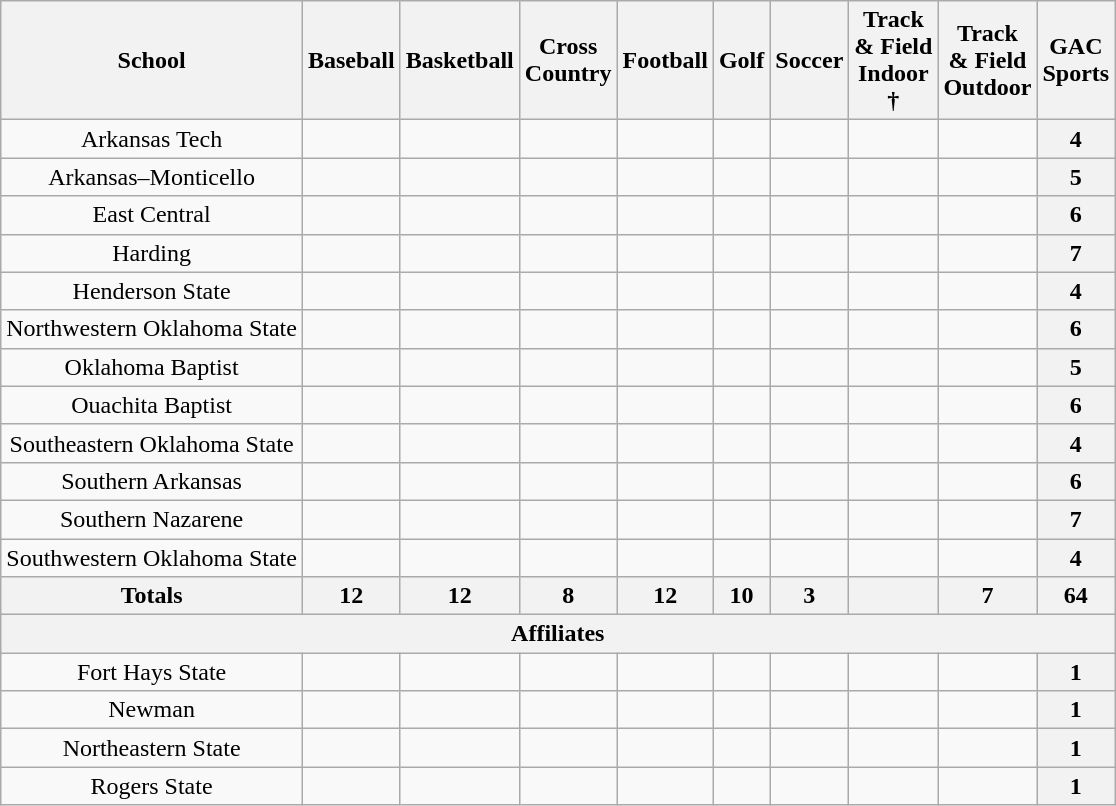<table class=wikitable style=text-align:center>
<tr>
<th>School</th>
<th>Baseball</th>
<th>Basketball</th>
<th>Cross<br>Country</th>
<th>Football</th>
<th>Golf</th>
<th>Soccer</th>
<th>Track<br>& Field<br>Indoor<br>†</th>
<th>Track<br>& Field<br>Outdoor</th>
<th>GAC<br>Sports</th>
</tr>
<tr>
<td>Arkansas Tech</td>
<td></td>
<td></td>
<td></td>
<td></td>
<td></td>
<td></td>
<td></td>
<td></td>
<th>4</th>
</tr>
<tr>
<td>Arkansas–Monticello</td>
<td></td>
<td></td>
<td></td>
<td></td>
<td></td>
<td></td>
<td></td>
<td></td>
<th>5</th>
</tr>
<tr>
<td>East Central</td>
<td></td>
<td></td>
<td></td>
<td></td>
<td></td>
<td></td>
<td></td>
<td></td>
<th>6</th>
</tr>
<tr>
<td>Harding</td>
<td></td>
<td></td>
<td></td>
<td></td>
<td></td>
<td></td>
<td></td>
<td></td>
<th>7</th>
</tr>
<tr>
<td>Henderson State</td>
<td></td>
<td></td>
<td></td>
<td></td>
<td></td>
<td></td>
<td></td>
<td></td>
<th>4</th>
</tr>
<tr>
<td>Northwestern Oklahoma State</td>
<td></td>
<td></td>
<td></td>
<td></td>
<td></td>
<td></td>
<td></td>
<td></td>
<th>6</th>
</tr>
<tr>
<td>Oklahoma Baptist</td>
<td></td>
<td></td>
<td></td>
<td></td>
<td></td>
<td></td>
<td></td>
<td></td>
<th>5</th>
</tr>
<tr>
<td>Ouachita Baptist</td>
<td></td>
<td></td>
<td></td>
<td></td>
<td></td>
<td></td>
<td></td>
<td></td>
<th>6</th>
</tr>
<tr>
<td>Southeastern Oklahoma State</td>
<td></td>
<td></td>
<td></td>
<td></td>
<td></td>
<td></td>
<td></td>
<td></td>
<th>4</th>
</tr>
<tr>
<td>Southern Arkansas</td>
<td></td>
<td></td>
<td></td>
<td></td>
<td></td>
<td></td>
<td></td>
<td></td>
<th>6</th>
</tr>
<tr>
<td>Southern Nazarene</td>
<td></td>
<td></td>
<td></td>
<td></td>
<td></td>
<td></td>
<td></td>
<td></td>
<th>7</th>
</tr>
<tr>
<td>Southwestern Oklahoma State</td>
<td></td>
<td></td>
<td></td>
<td></td>
<td></td>
<td></td>
<td></td>
<td></td>
<th>4</th>
</tr>
<tr>
<th>Totals</th>
<th>12</th>
<th>12</th>
<th>8</th>
<th>12</th>
<th>10</th>
<th>3</th>
<th></th>
<th>7</th>
<th>64</th>
</tr>
<tr>
<th colspan=10>Affiliates</th>
</tr>
<tr>
<td>Fort Hays State</td>
<td></td>
<td></td>
<td></td>
<td></td>
<td></td>
<td></td>
<td></td>
<td></td>
<th>1</th>
</tr>
<tr>
<td>Newman</td>
<td></td>
<td></td>
<td></td>
<td></td>
<td></td>
<td></td>
<td></td>
<td></td>
<th>1</th>
</tr>
<tr>
<td>Northeastern State</td>
<td></td>
<td></td>
<td></td>
<td></td>
<td></td>
<td></td>
<td></td>
<td></td>
<th>1</th>
</tr>
<tr>
<td>Rogers State</td>
<td></td>
<td></td>
<td></td>
<td></td>
<td></td>
<td></td>
<td></td>
<td></td>
<th>1</th>
</tr>
</table>
